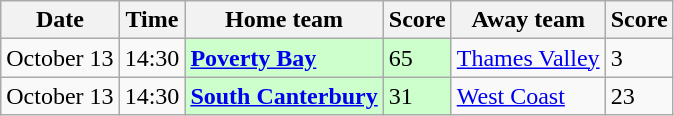<table class="wikitable">
<tr>
<th>Date</th>
<th>Time</th>
<th>Home team</th>
<th>Score</th>
<th>Away team</th>
<th>Score</th>
</tr>
<tr>
<td>October 13</td>
<td>14:30</td>
<td style="background:#cfc"><strong><a href='#'>Poverty Bay</a></strong></td>
<td style="background:#cfc">65</td>
<td><a href='#'>Thames Valley</a></td>
<td>3</td>
</tr>
<tr>
<td>October 13</td>
<td>14:30</td>
<td style="background:#cfc"><strong><a href='#'>South Canterbury</a></strong></td>
<td style="background:#cfc">31</td>
<td><a href='#'>West Coast</a></td>
<td>23</td>
</tr>
</table>
